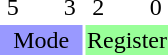<table style="text-align:center;">
<tr>
<td style="width:15px;">5</td>
<td style="width:15px;"></td>
<td style="width:15px;">3</td>
<td style="width:15px;">2</td>
<td style="width:15px;"></td>
<td style="width:15px;">0</td>
</tr>
<tr>
<td colspan="3" style="background-color:#99F;">Mode</td>
<td colspan="3" style="background-color:#9F9;">Register</td>
</tr>
</table>
